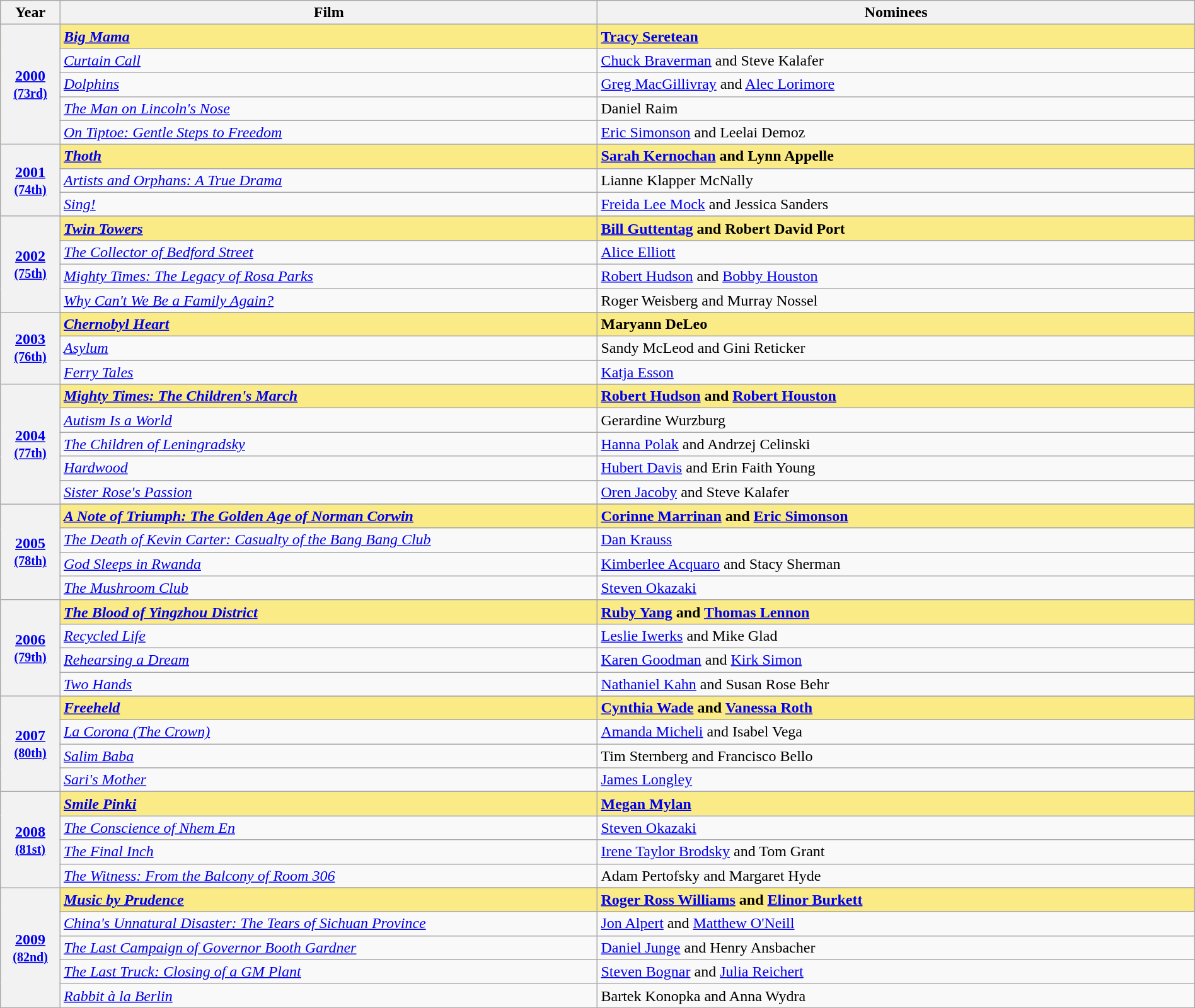<table class="wikitable" style="width:100%">
<tr bgcolor="#bebebe">
<th width="5%">Year</th>
<th width="45%">Film</th>
<th width="50%">Nominees</th>
</tr>
<tr style="background:#FAEB86">
<th rowspan="5"><a href='#'>2000</a><br><small><a href='#'>(73rd)</a></small></th>
<td><strong><em><a href='#'>Big Mama</a></em></strong></td>
<td><strong><a href='#'>Tracy Seretean</a></strong></td>
</tr>
<tr>
<td><em><a href='#'>Curtain Call</a></em></td>
<td><a href='#'>Chuck Braverman</a> and Steve Kalafer</td>
</tr>
<tr>
<td><em><a href='#'>Dolphins</a></em></td>
<td><a href='#'>Greg MacGillivray</a> and <a href='#'>Alec Lorimore</a></td>
</tr>
<tr>
<td><em><a href='#'>The Man on Lincoln's Nose</a></em></td>
<td>Daniel Raim</td>
</tr>
<tr>
<td><em><a href='#'>On Tiptoe: Gentle Steps to Freedom</a></em></td>
<td><a href='#'>Eric Simonson</a> and Leelai Demoz</td>
</tr>
<tr>
<th rowspan="4" style="text-align:center"><a href='#'>2001</a><br><small><a href='#'>(74th)</a></small></th>
</tr>
<tr style="background:#FAEB86">
<td><strong><em><a href='#'>Thoth</a></em></strong></td>
<td><strong><a href='#'>Sarah Kernochan</a> and Lynn Appelle</strong></td>
</tr>
<tr>
<td><em><a href='#'>Artists and Orphans: A True Drama</a></em></td>
<td>Lianne Klapper McNally</td>
</tr>
<tr>
<td><em><a href='#'>Sing!</a></em></td>
<td><a href='#'>Freida Lee Mock</a> and Jessica Sanders</td>
</tr>
<tr>
<th rowspan="5" style="text-align:center"><a href='#'>2002</a><br><small><a href='#'>(75th)</a></small></th>
</tr>
<tr style="background:#FAEB86">
<td><strong><em><a href='#'>Twin Towers</a></em></strong></td>
<td><strong><a href='#'>Bill Guttentag</a> and Robert David Port</strong></td>
</tr>
<tr>
<td><em><a href='#'>The Collector of Bedford Street</a></em></td>
<td><a href='#'>Alice Elliott</a></td>
</tr>
<tr>
<td><em><a href='#'>Mighty Times: The Legacy of Rosa Parks</a></em></td>
<td><a href='#'>Robert Hudson</a> and <a href='#'>Bobby Houston</a></td>
</tr>
<tr>
<td><em><a href='#'>Why Can't We Be a Family Again?</a></em></td>
<td>Roger Weisberg and Murray Nossel</td>
</tr>
<tr>
<th rowspan="4" style="text-align:center"><a href='#'>2003</a><br><small><a href='#'>(76th)</a></small></th>
</tr>
<tr style="background:#FAEB86">
<td><strong><em><a href='#'>Chernobyl Heart</a></em></strong></td>
<td><strong>Maryann DeLeo</strong></td>
</tr>
<tr>
<td><em><a href='#'>Asylum</a></em></td>
<td>Sandy McLeod and Gini Reticker</td>
</tr>
<tr>
<td><em><a href='#'>Ferry Tales</a></em></td>
<td><a href='#'>Katja Esson</a></td>
</tr>
<tr>
<th rowspan="6" style="text-align:center"><a href='#'>2004</a><br><small><a href='#'>(77th)</a></small></th>
</tr>
<tr style="background:#FAEB86">
<td><strong><em><a href='#'>Mighty Times: The Children's March</a></em></strong></td>
<td><strong><a href='#'>Robert Hudson</a> and <a href='#'>Robert Houston</a></strong></td>
</tr>
<tr>
<td><em><a href='#'>Autism Is a World</a></em></td>
<td>Gerardine Wurzburg</td>
</tr>
<tr>
<td><em><a href='#'>The Children of Leningradsky</a></em></td>
<td><a href='#'>Hanna Polak</a> and Andrzej Celinski</td>
</tr>
<tr>
<td><em><a href='#'>Hardwood</a></em></td>
<td><a href='#'>Hubert Davis</a> and Erin Faith Young</td>
</tr>
<tr>
<td><em><a href='#'>Sister Rose's Passion</a></em></td>
<td><a href='#'>Oren Jacoby</a> and Steve Kalafer</td>
</tr>
<tr>
<th rowspan="5" style="text-align:center"><a href='#'>2005</a><br><small><a href='#'>(78th)</a></small></th>
</tr>
<tr style="background:#FAEB86">
<td><strong><em><a href='#'>A Note of Triumph: The Golden Age of Norman Corwin</a></em></strong></td>
<td><strong><a href='#'>Corinne Marrinan</a> and <a href='#'>Eric Simonson</a></strong></td>
</tr>
<tr>
<td><em><a href='#'>The Death of Kevin Carter: Casualty of the Bang Bang Club</a></em></td>
<td><a href='#'>Dan Krauss</a></td>
</tr>
<tr>
<td><em><a href='#'>God Sleeps in Rwanda</a></em></td>
<td><a href='#'>Kimberlee Acquaro</a> and Stacy Sherman</td>
</tr>
<tr>
<td><em><a href='#'>The Mushroom Club</a></em></td>
<td><a href='#'>Steven Okazaki</a></td>
</tr>
<tr>
<th rowspan="5" style="text-align:center"><a href='#'>2006</a><br><small><a href='#'>(79th)</a></small></th>
</tr>
<tr style="background:#FAEB86">
<td><strong><em><a href='#'>The Blood of Yingzhou District</a></em></strong></td>
<td><strong><a href='#'>Ruby Yang</a> and <a href='#'>Thomas Lennon</a></strong></td>
</tr>
<tr>
<td><em><a href='#'>Recycled Life</a></em></td>
<td><a href='#'>Leslie Iwerks</a> and Mike Glad</td>
</tr>
<tr>
<td><em><a href='#'>Rehearsing a Dream</a></em></td>
<td><a href='#'>Karen Goodman</a> and <a href='#'>Kirk Simon</a></td>
</tr>
<tr>
<td><em><a href='#'>Two Hands</a></em></td>
<td><a href='#'>Nathaniel Kahn</a> and Susan Rose Behr</td>
</tr>
<tr>
<th rowspan="5" style="text-align:center"><a href='#'>2007</a><br><small><a href='#'>(80th)</a></small></th>
</tr>
<tr style="background:#FAEB86">
<td><strong><em><a href='#'>Freeheld</a></em></strong></td>
<td><strong><a href='#'>Cynthia Wade</a> and <a href='#'>Vanessa Roth</a></strong></td>
</tr>
<tr>
<td><em><a href='#'>La Corona (The Crown)</a></em></td>
<td><a href='#'>Amanda Micheli</a> and Isabel Vega</td>
</tr>
<tr>
<td><em><a href='#'>Salim Baba</a></em></td>
<td>Tim Sternberg and Francisco Bello</td>
</tr>
<tr>
<td><em><a href='#'>Sari's Mother</a></em></td>
<td><a href='#'>James Longley</a></td>
</tr>
<tr>
<th rowspan="5" style="text-align:center"><a href='#'>2008</a><br><small><a href='#'>(81st)</a></small></th>
</tr>
<tr style="background:#FAEB86">
<td><strong><em><a href='#'>Smile Pinki</a></em></strong></td>
<td><strong><a href='#'>Megan Mylan</a></strong></td>
</tr>
<tr>
<td><em><a href='#'>The Conscience of Nhem En</a></em></td>
<td><a href='#'>Steven Okazaki</a></td>
</tr>
<tr>
<td><em><a href='#'>The Final Inch</a></em></td>
<td><a href='#'>Irene Taylor Brodsky</a> and Tom Grant</td>
</tr>
<tr>
<td><em><a href='#'>The Witness: From the Balcony of Room 306</a></em></td>
<td>Adam Pertofsky and Margaret Hyde</td>
</tr>
<tr>
<th rowspan="6" style="text-align:center"><a href='#'>2009</a><br><small><a href='#'>(82nd)</a></small></th>
</tr>
<tr style="background:#FAEB86">
<td><strong><em><a href='#'>Music by Prudence</a></em></strong></td>
<td><strong><a href='#'>Roger Ross Williams</a> and <a href='#'>Elinor Burkett</a></strong></td>
</tr>
<tr>
<td><em><a href='#'>China's Unnatural Disaster: The Tears of Sichuan Province</a></em></td>
<td><a href='#'>Jon Alpert</a> and <a href='#'>Matthew O'Neill</a></td>
</tr>
<tr>
<td><em><a href='#'>The Last Campaign of Governor Booth Gardner</a></em></td>
<td><a href='#'>Daniel Junge</a> and Henry Ansbacher</td>
</tr>
<tr>
<td><em><a href='#'>The Last Truck: Closing of a GM Plant</a></em></td>
<td><a href='#'>Steven Bognar</a> and <a href='#'>Julia Reichert</a></td>
</tr>
<tr>
<td><em><a href='#'>Rabbit à la Berlin</a></em></td>
<td>Bartek Konopka and Anna Wydra</td>
</tr>
<tr>
</tr>
</table>
